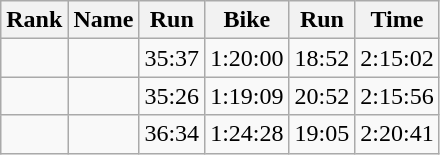<table class="wikitable sortable">
<tr>
<th>Rank</th>
<th>Name</th>
<th>Run</th>
<th>Bike</th>
<th>Run</th>
<th>Time</th>
</tr>
<tr align="center">
<td></td>
<td align="left"><strong></strong></td>
<td>35:37</td>
<td>1:20:00</td>
<td>18:52</td>
<td>2:15:02</td>
</tr>
<tr align="center">
<td></td>
<td align="left"></td>
<td>35:26</td>
<td>1:19:09</td>
<td>20:52</td>
<td>2:15:56</td>
</tr>
<tr align="center">
<td></td>
<td align="left"></td>
<td>36:34</td>
<td>1:24:28</td>
<td>19:05</td>
<td>2:20:41</td>
</tr>
</table>
